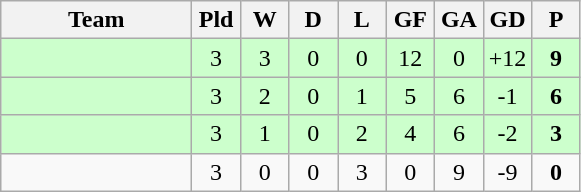<table class="wikitable">
<tr>
<th width=120>Team</th>
<th width=25>Pld</th>
<th width=25>W</th>
<th width=25>D</th>
<th width=25>L</th>
<th width=25>GF</th>
<th width=25>GA</th>
<th width=25>GD</th>
<th width=25>P</th>
</tr>
<tr align=center bgcolor=#ccffcc>
<td align=left></td>
<td>3</td>
<td>3</td>
<td>0</td>
<td>0</td>
<td>12</td>
<td>0</td>
<td>+12</td>
<td><strong>9</strong></td>
</tr>
<tr align=center bgcolor=#ccffcc>
<td align=left></td>
<td>3</td>
<td>2</td>
<td>0</td>
<td>1</td>
<td>5</td>
<td>6</td>
<td>-1</td>
<td><strong>6</strong></td>
</tr>
<tr align=center bgcolor=#ccffcc>
<td align=left></td>
<td>3</td>
<td>1</td>
<td>0</td>
<td>2</td>
<td>4</td>
<td>6</td>
<td>-2</td>
<td><strong>3</strong></td>
</tr>
<tr align=center>
<td align=left></td>
<td>3</td>
<td>0</td>
<td>0</td>
<td>3</td>
<td>0</td>
<td>9</td>
<td>-9</td>
<td><strong>0</strong></td>
</tr>
</table>
